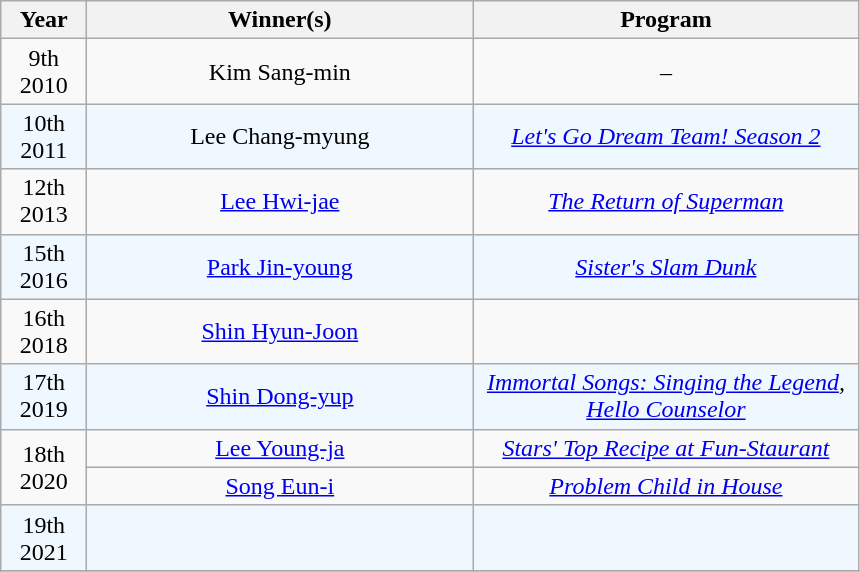<table class="wikitable" style=text-align:center>
<tr>
<th style="width:50px">Year</th>
<th style="width:250px">Winner(s)</th>
<th style="width:250px">Program</th>
</tr>
<tr>
<td>9th<br>2010</td>
<td>Kim Sang-min</td>
<td>–</td>
</tr>
<tr style="background:#F0F8FF">
<td>10th<br>2011</td>
<td>Lee Chang-myung</td>
<td><em><a href='#'>Let's Go Dream Team! Season 2</a></em></td>
</tr>
<tr>
<td>12th<br>2013</td>
<td><a href='#'>Lee Hwi-jae</a></td>
<td><em><a href='#'>The Return of Superman</a></em></td>
</tr>
<tr style="background:#F0F8FF">
<td>15th<br>2016</td>
<td><a href='#'>Park Jin-young</a></td>
<td><em><a href='#'>Sister's Slam Dunk</a></em></td>
</tr>
<tr>
<td>16th<br>2018</td>
<td><a href='#'>Shin Hyun-Joon</a></td>
<td><em></em></td>
</tr>
<tr style="background:#F0F8FF">
<td>17th<br>2019</td>
<td><a href='#'>Shin Dong-yup</a></td>
<td><em><a href='#'>Immortal Songs: Singing the Legend</a>, <a href='#'>Hello Counselor</a></em></td>
</tr>
<tr>
<td rowspan=2>18th<br>2020</td>
<td><a href='#'>Lee Young-ja</a></td>
<td><em><a href='#'>Stars' Top Recipe at Fun-Staurant</a></em></td>
</tr>
<tr>
<td><a href='#'>Song Eun-i</a></td>
<td><em><a href='#'>Problem Child in House</a></em></td>
</tr>
<tr style="background:#F0F8FF">
<td>19th<br>2021</td>
<td></td>
<td><em></em></td>
</tr>
<tr>
</tr>
</table>
